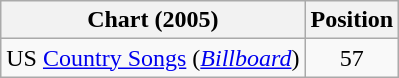<table class="wikitable sortable">
<tr>
<th scope="col">Chart (2005)</th>
<th scope="col">Position</th>
</tr>
<tr>
<td>US <a href='#'>Country Songs</a> (<em><a href='#'>Billboard</a></em>)</td>
<td align="center">57</td>
</tr>
</table>
